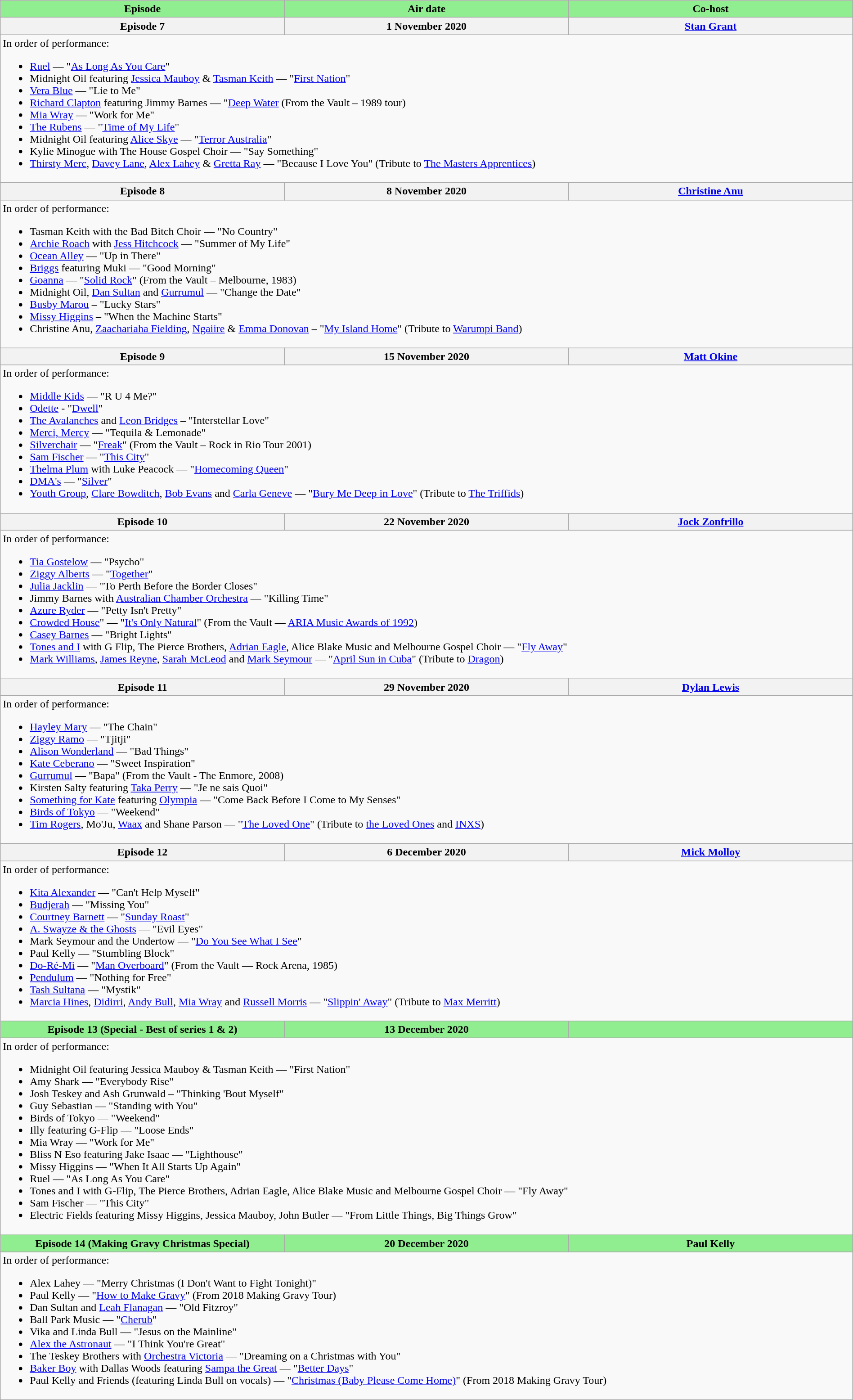<table class="wikitable" width=100%>
<tr>
<th style="width:10%;background:lightgreen">Episode</th>
<th style="width:10%;background:lightgreen">Air date</th>
<th style="width:10%;background:lightgreen">Co-host</th>
</tr>
<tr>
<th>Episode 7</th>
<th>1 November 2020</th>
<th><a href='#'>Stan Grant</a></th>
</tr>
<tr>
<td colspan="3">In order of performance:<br><ul><li><a href='#'>Ruel</a> — "<a href='#'>As Long As You Care</a>"</li><li>Midnight Oil featuring <a href='#'>Jessica Mauboy</a> & <a href='#'>Tasman Keith</a> — "<a href='#'>First Nation</a>"</li><li><a href='#'>Vera Blue</a> — "Lie to Me"</li><li><a href='#'>Richard Clapton</a> featuring Jimmy Barnes — "<a href='#'>Deep Water</a> (From the Vault – 1989 tour)</li><li><a href='#'>Mia Wray</a> — "Work for Me"</li><li><a href='#'>The Rubens</a> — "<a href='#'>Time of My Life</a>"</li><li>Midnight Oil featuring <a href='#'>Alice Skye</a> — "<a href='#'>Terror Australia</a>"</li><li>Kylie Minogue with The House Gospel Choir — "Say Something"</li><li><a href='#'>Thirsty Merc</a>, <a href='#'>Davey Lane</a>, <a href='#'>Alex Lahey</a> & <a href='#'>Gretta Ray</a> — "Because I Love You" (Tribute to <a href='#'>The Masters Apprentices</a>)</li></ul></td>
</tr>
<tr>
<th>Episode 8</th>
<th>8 November 2020</th>
<th><a href='#'>Christine Anu</a></th>
</tr>
<tr>
<td colspan="3">In order of performance:<br><ul><li>Tasman Keith with the Bad Bitch Choir — "No Country"</li><li><a href='#'>Archie Roach</a> with <a href='#'>Jess Hitchcock</a> — "Summer of My Life"</li><li><a href='#'>Ocean Alley</a> — "Up in There"</li><li><a href='#'>Briggs</a> featuring Muki — "Good Morning"</li><li><a href='#'>Goanna</a> — "<a href='#'>Solid Rock</a>" (From the Vault – Melbourne, 1983)</li><li>Midnight Oil, <a href='#'>Dan Sultan</a> and <a href='#'>Gurrumul</a> — "Change the Date"</li><li><a href='#'>Busby Marou</a> – "Lucky Stars"</li><li><a href='#'>Missy Higgins</a> – "When the Machine Starts"</li><li>Christine Anu, <a href='#'>Zaachariaha Fielding</a>, <a href='#'>Ngaiire</a> & <a href='#'>Emma Donovan</a> – "<a href='#'>My Island Home</a>" (Tribute to <a href='#'>Warumpi Band</a>)</li></ul></td>
</tr>
<tr>
<th>Episode 9</th>
<th>15 November 2020</th>
<th><a href='#'>Matt Okine</a></th>
</tr>
<tr>
<td colspan="3">In order of performance:<br><ul><li><a href='#'>Middle Kids</a> — "R U 4 Me?"</li><li><a href='#'>Odette</a> - "<a href='#'>Dwell</a>"</li><li><a href='#'>The Avalanches</a> and <a href='#'>Leon Bridges</a> – "Interstellar Love"</li><li><a href='#'>Merci, Mercy</a> — "Tequila & Lemonade"</li><li><a href='#'>Silverchair</a> — "<a href='#'>Freak</a>" (From the Vault – Rock in Rio Tour 2001)</li><li><a href='#'>Sam Fischer</a> — "<a href='#'>This City</a>"</li><li><a href='#'>Thelma Plum</a> with Luke Peacock — "<a href='#'>Homecoming Queen</a>"</li><li><a href='#'>DMA's</a> — "<a href='#'>Silver</a>"</li><li><a href='#'>Youth Group</a>, <a href='#'>Clare Bowditch</a>, <a href='#'>Bob Evans</a> and <a href='#'>Carla Geneve</a> — "<a href='#'>Bury Me Deep in Love</a>" (Tribute to <a href='#'>The Triffids</a>)</li></ul></td>
</tr>
<tr>
<th>Episode 10</th>
<th>22 November 2020</th>
<th><a href='#'>Jock Zonfrillo</a></th>
</tr>
<tr>
<td colspan="3">In order of performance:<br><ul><li><a href='#'>Tia Gostelow</a> — "Psycho"</li><li><a href='#'>Ziggy Alberts</a> — "<a href='#'>Together</a>"</li><li><a href='#'>Julia Jacklin</a> — "To Perth Before the Border Closes"</li><li>Jimmy Barnes with <a href='#'>Australian Chamber Orchestra</a> — "Killing Time"</li><li><a href='#'>Azure Ryder</a> — "Petty Isn't Pretty"</li><li><a href='#'>Crowded House</a>" — "<a href='#'>It's Only Natural</a>" (From the Vault — <a href='#'>ARIA Music Awards of 1992</a>)</li><li><a href='#'>Casey Barnes</a> — "Bright Lights"</li><li><a href='#'>Tones and I</a> with G Flip, The Pierce Brothers, <a href='#'>Adrian Eagle</a>, Alice Blake Music and Melbourne Gospel Choir — "<a href='#'>Fly Away</a>"</li><li><a href='#'>Mark Williams</a>, <a href='#'>James Reyne</a>, <a href='#'>Sarah McLeod</a> and <a href='#'>Mark Seymour</a> — "<a href='#'>April Sun in Cuba</a>" (Tribute to <a href='#'>Dragon</a>)</li></ul></td>
</tr>
<tr>
<th>Episode 11</th>
<th>29 November 2020</th>
<th><a href='#'>Dylan Lewis</a></th>
</tr>
<tr>
<td colspan="3">In order of performance:<br><ul><li><a href='#'>Hayley Mary</a> — "The Chain"</li><li><a href='#'>Ziggy Ramo</a> — "Tjitji"</li><li><a href='#'>Alison Wonderland</a> — "Bad Things"</li><li><a href='#'>Kate Ceberano</a> — "Sweet Inspiration"</li><li><a href='#'>Gurrumul</a> — "Bapa" (From the Vault - The Enmore, 2008)</li><li>Kirsten Salty featuring <a href='#'>Taka Perry</a> — "Je ne sais Quoi"</li><li><a href='#'>Something for Kate</a> featuring <a href='#'>Olympia</a> — "Come Back Before I Come to My Senses"</li><li><a href='#'>Birds of Tokyo</a> — "Weekend"</li><li><a href='#'>Tim Rogers</a>, Mo'Ju, <a href='#'>Waax</a> and Shane Parson — "<a href='#'>The Loved One</a>" (Tribute to <a href='#'>the Loved Ones</a> and <a href='#'>INXS</a>)</li></ul></td>
</tr>
<tr>
<th>Episode 12</th>
<th>6 December 2020</th>
<th><a href='#'>Mick Molloy</a></th>
</tr>
<tr>
<td colspan="3">In order of performance:<br><ul><li><a href='#'>Kita Alexander</a> — "Can't Help Myself"</li><li><a href='#'>Budjerah</a> — "Missing You"</li><li><a href='#'>Courtney Barnett</a> — "<a href='#'>Sunday Roast</a>"</li><li><a href='#'>A. Swayze & the Ghosts</a> — "Evil Eyes"</li><li>Mark Seymour and the Undertow — "<a href='#'>Do You See What I See</a>"</li><li>Paul Kelly — "Stumbling Block"</li><li><a href='#'>Do-Ré-Mi</a> — "<a href='#'>Man Overboard</a>" (From the Vault — Rock Arena, 1985)</li><li><a href='#'>Pendulum</a> — "Nothing for Free"</li><li><a href='#'>Tash Sultana</a> — "Mystik"</li><li><a href='#'>Marcia Hines</a>, <a href='#'>Didirri</a>, <a href='#'>Andy Bull</a>, <a href='#'>Mia Wray</a> and <a href='#'>Russell Morris</a> — "<a href='#'>Slippin' Away</a>" (Tribute to <a href='#'>Max Merritt</a>)</li></ul></td>
</tr>
<tr>
<th style="width:10%;background:lightgreen">Episode 13 (Special - Best of series 1 & 2)</th>
<th style="width:10%;background:lightgreen">13 December 2020</th>
<th style="width:10%;background:lightgreen"></th>
</tr>
<tr>
<td colspan="3">In order of performance:<br><ul><li>Midnight Oil featuring Jessica Mauboy & Tasman Keith — "First Nation"</li><li>Amy Shark — "Everybody Rise"</li><li>Josh Teskey and Ash Grunwald – "Thinking 'Bout Myself"</li><li>Guy Sebastian — "Standing with You"</li><li>Birds of Tokyo — "Weekend"</li><li>Illy featuring G-Flip — "Loose Ends"</li><li>Mia Wray — "Work for Me"</li><li>Bliss N Eso featuring Jake Isaac — "Lighthouse"</li><li>Missy Higgins — "When It All Starts Up Again"</li><li>Ruel — "As Long As You Care"</li><li>Tones and I with G-Flip, The Pierce Brothers, Adrian Eagle, Alice Blake Music and Melbourne Gospel Choir — "Fly Away"</li><li>Sam Fischer — "This City"</li><li>Electric Fields featuring Missy Higgins, Jessica Mauboy, John Butler — "From Little Things, Big Things Grow"</li></ul></td>
</tr>
<tr>
<th style="width:10%;background:lightgreen">Episode 14 (Making Gravy Christmas Special)</th>
<th style="width:10%;background:lightgreen">20 December 2020</th>
<th style="width:10%;background:lightgreen">Paul Kelly</th>
</tr>
<tr>
<td colspan="3">In order of performance:<br><ul><li>Alex Lahey — "Merry Christmas (I Don't Want to Fight Tonight)"</li><li>Paul Kelly — "<a href='#'>How to Make Gravy</a>" (From 2018 Making Gravy Tour)</li><li>Dan Sultan and <a href='#'>Leah Flanagan</a> — "Old Fitzroy"</li><li>Ball Park Music — "<a href='#'>Cherub</a>"</li><li>Vika and Linda Bull — "Jesus on the Mainline"</li><li><a href='#'>Alex the Astronaut</a> — "I Think You're Great"</li><li>The Teskey Brothers with <a href='#'>Orchestra Victoria</a> — "Dreaming on a Christmas with You"</li><li><a href='#'>Baker Boy</a> with Dallas Woods featuring <a href='#'>Sampa the Great</a> — "<a href='#'>Better Days</a>"</li><li>Paul Kelly and Friends (featuring Linda Bull on vocals) — "<a href='#'>Christmas (Baby Please Come Home)</a>" (From 2018 Making Gravy Tour)</li></ul></td>
</tr>
</table>
